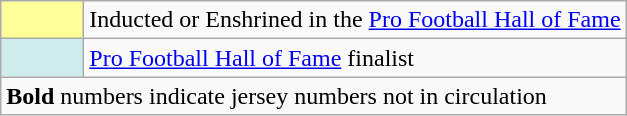<table class="wikitable">
<tr>
<td style="background:#ff9; width:3em;"></td>
<td>Inducted or Enshrined in the <a href='#'>Pro Football Hall of Fame</a></td>
</tr>
<tr>
<td style="background:#cfecec; width:3em;"></td>
<td><a href='#'>Pro Football Hall of Fame</a> finalist </td>
</tr>
<tr>
<td colspan="2"><strong>Bold</strong> numbers indicate jersey numbers not in circulation</td>
</tr>
</table>
